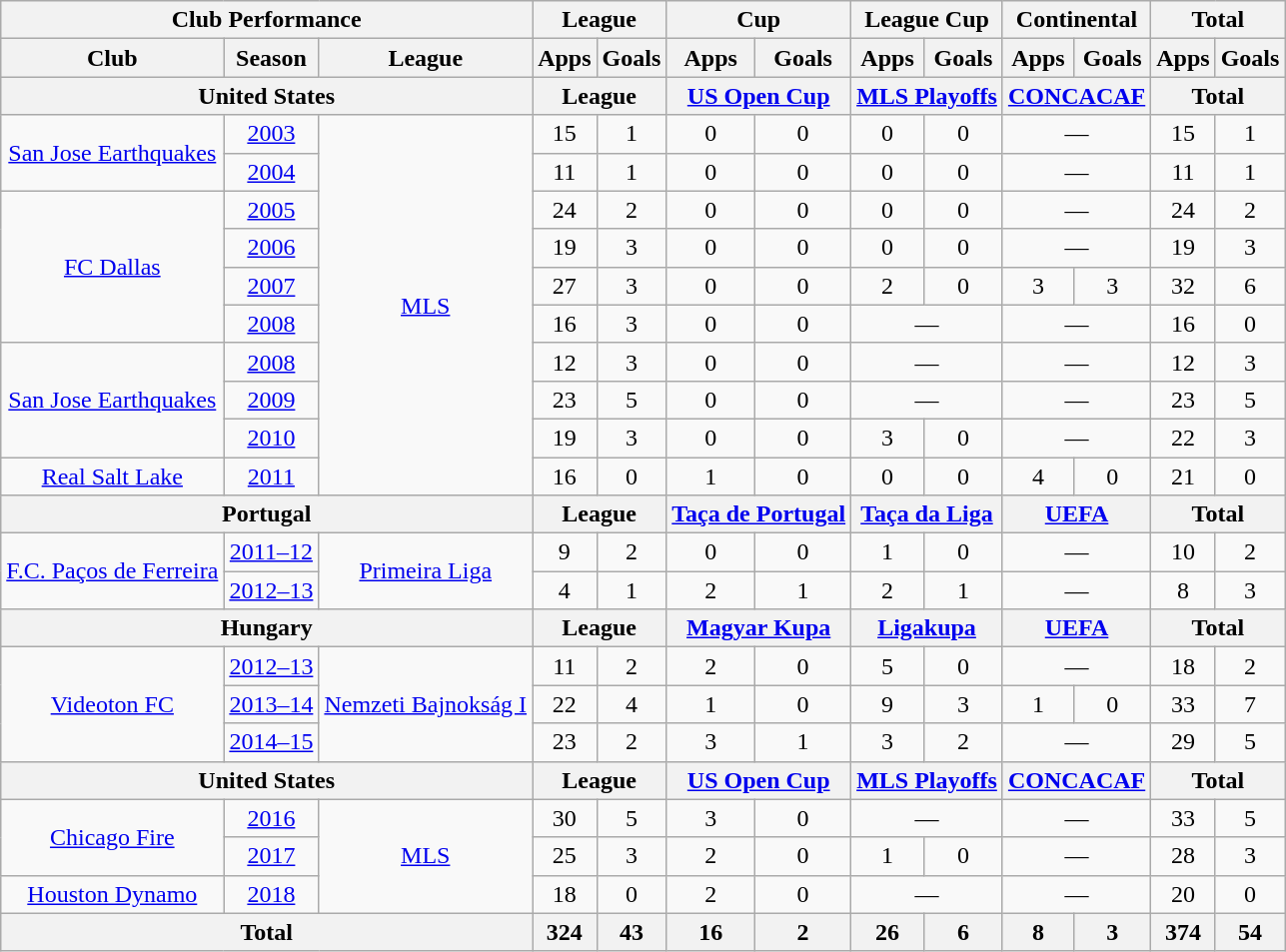<table class="wikitable" style="text-align:center">
<tr>
<th colspan="3">Club Performance</th>
<th colspan="2">League</th>
<th colspan="2">Cup</th>
<th colspan="2">League Cup</th>
<th colspan="2">Continental</th>
<th colspan="2">Total</th>
</tr>
<tr>
<th>Club</th>
<th>Season</th>
<th>League</th>
<th>Apps</th>
<th>Goals</th>
<th>Apps</th>
<th>Goals</th>
<th>Apps</th>
<th>Goals</th>
<th>Apps</th>
<th>Goals</th>
<th>Apps</th>
<th>Goals</th>
</tr>
<tr>
<th colspan="3">United States</th>
<th colspan="2">League</th>
<th colspan="2"><a href='#'>US Open Cup</a></th>
<th colspan="2"><a href='#'>MLS Playoffs</a></th>
<th colspan="2"><a href='#'>CONCACAF</a></th>
<th colspan="2">Total</th>
</tr>
<tr>
<td rowspan="2"><a href='#'>San Jose Earthquakes</a></td>
<td><a href='#'>2003</a></td>
<td rowspan="10"><a href='#'>MLS</a></td>
<td>15</td>
<td>1</td>
<td>0</td>
<td>0</td>
<td>0</td>
<td>0</td>
<td colspan="2">—</td>
<td>15</td>
<td>1</td>
</tr>
<tr>
<td><a href='#'>2004</a></td>
<td>11</td>
<td>1</td>
<td>0</td>
<td>0</td>
<td>0</td>
<td>0</td>
<td colspan="2">—</td>
<td>11</td>
<td>1</td>
</tr>
<tr>
<td rowspan="4"><a href='#'>FC Dallas</a></td>
<td><a href='#'>2005</a></td>
<td>24</td>
<td>2</td>
<td>0</td>
<td>0</td>
<td>0</td>
<td>0</td>
<td colspan="2">—</td>
<td>24</td>
<td>2</td>
</tr>
<tr>
<td><a href='#'>2006</a></td>
<td>19</td>
<td>3</td>
<td>0</td>
<td>0</td>
<td>0</td>
<td>0</td>
<td colspan="2">—</td>
<td>19</td>
<td>3</td>
</tr>
<tr>
<td><a href='#'>2007</a></td>
<td>27</td>
<td>3</td>
<td>0</td>
<td>0</td>
<td>2</td>
<td>0</td>
<td>3</td>
<td>3</td>
<td>32</td>
<td>6</td>
</tr>
<tr>
<td><a href='#'>2008</a></td>
<td>16</td>
<td>3</td>
<td>0</td>
<td>0</td>
<td colspan="2">—</td>
<td colspan="2">—</td>
<td>16</td>
<td>0</td>
</tr>
<tr>
<td rowspan="3"><a href='#'>San Jose Earthquakes</a></td>
<td><a href='#'>2008</a></td>
<td>12</td>
<td>3</td>
<td>0</td>
<td>0</td>
<td colspan="2">—</td>
<td colspan="2">—</td>
<td>12</td>
<td>3</td>
</tr>
<tr>
<td><a href='#'>2009</a></td>
<td>23</td>
<td>5</td>
<td>0</td>
<td>0</td>
<td colspan="2">—</td>
<td colspan="2">—</td>
<td>23</td>
<td>5</td>
</tr>
<tr>
<td><a href='#'>2010</a></td>
<td>19</td>
<td>3</td>
<td>0</td>
<td>0</td>
<td>3</td>
<td>0</td>
<td colspan="2">—</td>
<td>22</td>
<td>3</td>
</tr>
<tr>
<td><a href='#'>Real Salt Lake</a></td>
<td><a href='#'>2011</a></td>
<td>16</td>
<td>0</td>
<td>1</td>
<td>0</td>
<td>0</td>
<td>0</td>
<td>4</td>
<td>0</td>
<td>21</td>
<td>0</td>
</tr>
<tr>
<th colspan="3">Portugal</th>
<th colspan="2">League</th>
<th colspan="2"><a href='#'>Taça de Portugal</a></th>
<th colspan="2"><a href='#'>Taça da Liga</a></th>
<th colspan="2"><a href='#'>UEFA</a></th>
<th colspan="2">Total</th>
</tr>
<tr>
<td rowspan="2"><a href='#'>F.C. Paços de Ferreira</a></td>
<td><a href='#'>2011–12</a></td>
<td rowspan="2"><a href='#'>Primeira Liga</a></td>
<td>9</td>
<td>2</td>
<td>0</td>
<td>0</td>
<td>1</td>
<td>0</td>
<td colspan="2">—</td>
<td>10</td>
<td>2</td>
</tr>
<tr>
<td><a href='#'>2012–13</a></td>
<td>4</td>
<td>1</td>
<td>2</td>
<td>1</td>
<td>2</td>
<td>1</td>
<td colspan="2">—</td>
<td>8</td>
<td>3</td>
</tr>
<tr>
<th colspan="3">Hungary</th>
<th colspan="2">League</th>
<th colspan="2"><a href='#'>Magyar Kupa</a></th>
<th colspan="2"><a href='#'>Ligakupa</a></th>
<th colspan="2"><a href='#'>UEFA</a></th>
<th colspan="2">Total</th>
</tr>
<tr>
<td rowspan="3"><a href='#'>Videoton FC</a></td>
<td><a href='#'>2012–13</a></td>
<td rowspan="3"><a href='#'>Nemzeti Bajnokság I</a></td>
<td>11</td>
<td>2</td>
<td>2</td>
<td>0</td>
<td>5</td>
<td>0</td>
<td colspan="2">—</td>
<td>18</td>
<td>2</td>
</tr>
<tr>
<td><a href='#'>2013–14</a></td>
<td>22</td>
<td>4</td>
<td>1</td>
<td>0</td>
<td>9</td>
<td>3</td>
<td>1</td>
<td>0</td>
<td>33</td>
<td>7</td>
</tr>
<tr>
<td><a href='#'>2014–15</a></td>
<td>23</td>
<td>2</td>
<td>3</td>
<td>1</td>
<td>3</td>
<td>2</td>
<td colspan="2">—</td>
<td>29</td>
<td>5</td>
</tr>
<tr>
<th colspan="3">United States</th>
<th colspan="2">League</th>
<th colspan="2"><a href='#'>US Open Cup</a></th>
<th colspan="2"><a href='#'>MLS Playoffs</a></th>
<th colspan="2"><a href='#'>CONCACAF</a></th>
<th colspan="2">Total</th>
</tr>
<tr>
<td rowspan="2"><a href='#'>Chicago Fire</a></td>
<td><a href='#'>2016</a></td>
<td rowspan="3"><a href='#'>MLS</a></td>
<td>30</td>
<td>5</td>
<td>3</td>
<td>0</td>
<td colspan="2">—</td>
<td colspan="2">—</td>
<td>33</td>
<td>5</td>
</tr>
<tr>
<td><a href='#'>2017</a></td>
<td>25</td>
<td>3</td>
<td>2</td>
<td>0</td>
<td>1</td>
<td>0</td>
<td colspan="2">—</td>
<td>28</td>
<td>3</td>
</tr>
<tr>
<td><a href='#'>Houston Dynamo</a></td>
<td><a href='#'>2018</a></td>
<td>18</td>
<td>0</td>
<td>2</td>
<td>0</td>
<td colspan="2">—</td>
<td colspan="2">—</td>
<td>20</td>
<td>0</td>
</tr>
<tr>
<th colspan="3">Total</th>
<th>324</th>
<th>43</th>
<th>16</th>
<th>2</th>
<th>26</th>
<th>6</th>
<th>8</th>
<th>3</th>
<th>374</th>
<th>54</th>
</tr>
</table>
